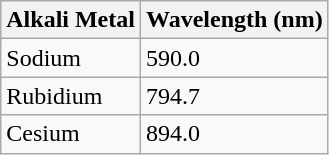<table class="wikitable">
<tr>
<th>Alkali Metal</th>
<th>Wavelength (nm)</th>
</tr>
<tr>
<td>Sodium</td>
<td>590.0</td>
</tr>
<tr>
<td>Rubidium</td>
<td>794.7</td>
</tr>
<tr>
<td>Cesium</td>
<td>894.0</td>
</tr>
</table>
